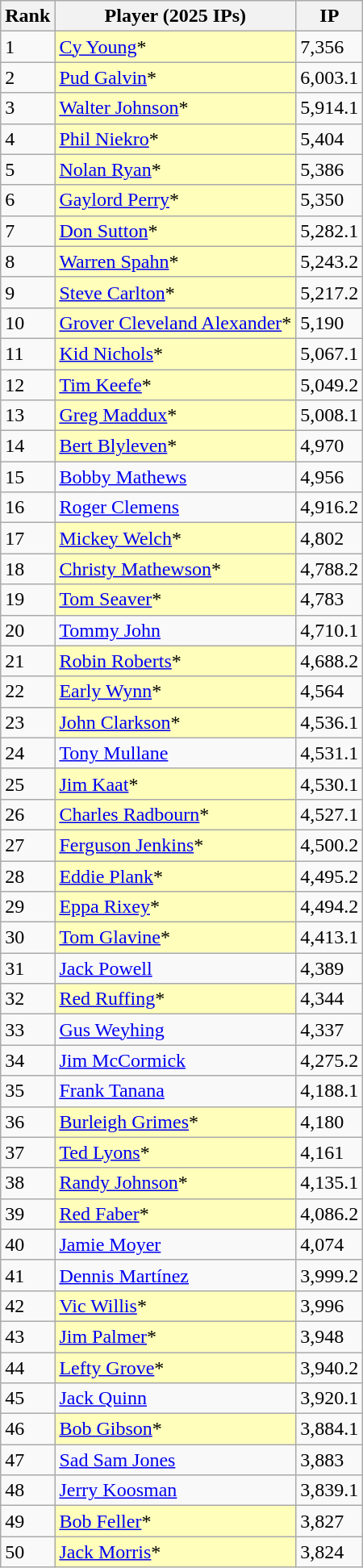<table class="wikitable" style="float:left;">
<tr>
<th>Rank</th>
<th>Player (2025 IPs)</th>
<th>IP</th>
</tr>
<tr>
<td>1</td>
<td style="background:#ffffbb;"><a href='#'>Cy Young</a>*</td>
<td>7,356</td>
</tr>
<tr>
<td>2</td>
<td style="background:#ffffbb;"><a href='#'>Pud Galvin</a>*</td>
<td>6,003.1</td>
</tr>
<tr>
<td>3</td>
<td style="background:#ffffbb;"><a href='#'>Walter Johnson</a>*</td>
<td>5,914.1</td>
</tr>
<tr>
<td>4</td>
<td style="background:#ffffbb;"><a href='#'>Phil Niekro</a>*</td>
<td>5,404</td>
</tr>
<tr>
<td>5</td>
<td style="background:#ffffbb;"><a href='#'>Nolan Ryan</a>*</td>
<td>5,386</td>
</tr>
<tr>
<td>6</td>
<td style="background:#ffffbb;"><a href='#'>Gaylord Perry</a>*</td>
<td>5,350</td>
</tr>
<tr>
<td>7</td>
<td style="background:#ffffbb;"><a href='#'>Don Sutton</a>*</td>
<td>5,282.1</td>
</tr>
<tr>
<td>8</td>
<td style="background:#ffffbb;"><a href='#'>Warren Spahn</a>*</td>
<td>5,243.2</td>
</tr>
<tr>
<td>9</td>
<td style="background:#ffffbb;"><a href='#'>Steve Carlton</a>*</td>
<td>5,217.2</td>
</tr>
<tr>
<td>10</td>
<td style="background:#ffffbb;"><a href='#'>Grover Cleveland Alexander</a>*</td>
<td>5,190</td>
</tr>
<tr>
<td>11</td>
<td style="background:#ffffbb;"><a href='#'>Kid Nichols</a>*</td>
<td>5,067.1</td>
</tr>
<tr>
<td>12</td>
<td style="background:#ffffbb;"><a href='#'>Tim Keefe</a>*</td>
<td>5,049.2</td>
</tr>
<tr>
<td>13</td>
<td style="background:#ffffbb;"><a href='#'>Greg Maddux</a>*</td>
<td>5,008.1</td>
</tr>
<tr>
<td>14</td>
<td style="background:#ffffbb;"><a href='#'>Bert Blyleven</a>*</td>
<td>4,970</td>
</tr>
<tr>
<td>15</td>
<td><a href='#'>Bobby Mathews</a></td>
<td>4,956</td>
</tr>
<tr>
<td>16</td>
<td><a href='#'>Roger Clemens</a></td>
<td>4,916.2</td>
</tr>
<tr>
<td>17</td>
<td style="background:#ffffbb;"><a href='#'>Mickey Welch</a>*</td>
<td>4,802</td>
</tr>
<tr>
<td>18</td>
<td style="background:#ffffbb;"><a href='#'>Christy Mathewson</a>*</td>
<td>4,788.2</td>
</tr>
<tr>
<td>19</td>
<td style="background:#ffffbb;"><a href='#'>Tom Seaver</a>*</td>
<td>4,783</td>
</tr>
<tr>
<td>20</td>
<td><a href='#'>Tommy John</a></td>
<td>4,710.1</td>
</tr>
<tr>
<td>21</td>
<td style="background:#ffffbb;"><a href='#'>Robin Roberts</a>*</td>
<td>4,688.2</td>
</tr>
<tr>
<td>22</td>
<td style="background:#ffffbb;"><a href='#'>Early Wynn</a>*</td>
<td>4,564</td>
</tr>
<tr>
<td>23</td>
<td style="background:#ffffbb;"><a href='#'>John Clarkson</a>*</td>
<td>4,536.1</td>
</tr>
<tr>
<td>24</td>
<td><a href='#'>Tony Mullane</a></td>
<td>4,531.1</td>
</tr>
<tr>
<td>25</td>
<td style="background:#ffffbb;"><a href='#'>Jim Kaat</a>*</td>
<td>4,530.1</td>
</tr>
<tr>
<td>26</td>
<td style="background:#ffffbb;"><a href='#'>Charles Radbourn</a>*</td>
<td>4,527.1</td>
</tr>
<tr>
<td>27</td>
<td style="background:#ffffbb;"><a href='#'>Ferguson Jenkins</a>*</td>
<td>4,500.2</td>
</tr>
<tr>
<td>28</td>
<td style="background:#ffffbb;"><a href='#'>Eddie Plank</a>*</td>
<td>4,495.2</td>
</tr>
<tr>
<td>29</td>
<td style="background:#ffffbb;"><a href='#'>Eppa Rixey</a>*</td>
<td>4,494.2</td>
</tr>
<tr>
<td>30</td>
<td style="background:#ffffbb;"><a href='#'>Tom Glavine</a>*</td>
<td>4,413.1</td>
</tr>
<tr>
<td>31</td>
<td><a href='#'>Jack Powell</a></td>
<td>4,389</td>
</tr>
<tr>
<td>32</td>
<td style="background:#ffffbb;"><a href='#'>Red Ruffing</a>*</td>
<td>4,344</td>
</tr>
<tr>
<td>33</td>
<td><a href='#'>Gus Weyhing</a></td>
<td>4,337</td>
</tr>
<tr>
<td>34</td>
<td><a href='#'>Jim McCormick</a></td>
<td>4,275.2</td>
</tr>
<tr>
<td>35</td>
<td><a href='#'>Frank Tanana</a></td>
<td>4,188.1</td>
</tr>
<tr>
<td>36</td>
<td style="background:#ffffbb;"><a href='#'>Burleigh Grimes</a>*</td>
<td>4,180</td>
</tr>
<tr>
<td>37</td>
<td style="background:#ffffbb;"><a href='#'>Ted Lyons</a>*</td>
<td>4,161</td>
</tr>
<tr>
<td>38</td>
<td style="background:#ffffbb;"><a href='#'>Randy Johnson</a>*</td>
<td>4,135.1</td>
</tr>
<tr>
<td>39</td>
<td style="background:#ffffbb;"><a href='#'>Red Faber</a>*</td>
<td>4,086.2</td>
</tr>
<tr>
<td>40</td>
<td><a href='#'>Jamie Moyer</a></td>
<td>4,074</td>
</tr>
<tr>
<td>41</td>
<td><a href='#'>Dennis Martínez</a></td>
<td>3,999.2</td>
</tr>
<tr>
<td>42</td>
<td style="background:#ffffbb;"><a href='#'>Vic Willis</a>*</td>
<td>3,996</td>
</tr>
<tr>
<td>43</td>
<td style="background:#ffffbb;"><a href='#'>Jim Palmer</a>*</td>
<td>3,948</td>
</tr>
<tr>
<td>44</td>
<td style="background:#ffffbb;"><a href='#'>Lefty Grove</a>*</td>
<td>3,940.2</td>
</tr>
<tr>
<td>45</td>
<td><a href='#'>Jack Quinn</a></td>
<td>3,920.1</td>
</tr>
<tr>
<td>46</td>
<td style="background:#ffffbb;"><a href='#'>Bob Gibson</a>*</td>
<td>3,884.1</td>
</tr>
<tr>
<td>47</td>
<td><a href='#'>Sad Sam Jones</a></td>
<td>3,883</td>
</tr>
<tr>
<td>48</td>
<td><a href='#'>Jerry Koosman</a></td>
<td>3,839.1</td>
</tr>
<tr>
<td>49</td>
<td style="background:#ffffbb;"><a href='#'>Bob Feller</a>*</td>
<td>3,827</td>
</tr>
<tr>
<td>50</td>
<td style="background:#ffffbb;"><a href='#'>Jack Morris</a>*</td>
<td>3,824</td>
</tr>
</table>
